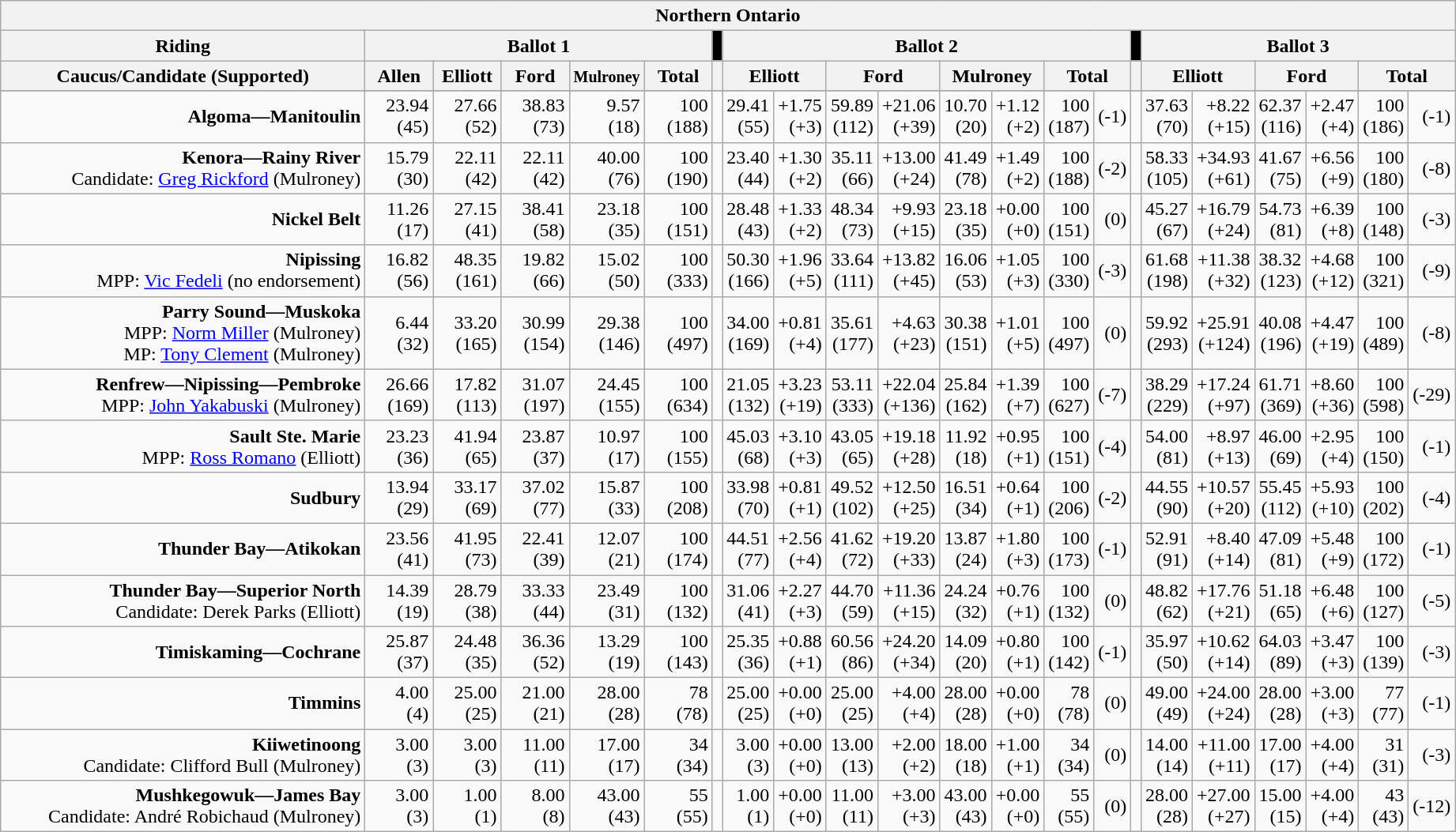<table class="wikitable mw-collapsible mw-collapsed">
<tr>
<th colspan = "22">Northern Ontario</th>
</tr>
<tr>
<th width = "300">Riding</th>
<th colspan = "5">Ballot 1</th>
<th scope="col" style="width: 1px;background:black"></th>
<th colspan = "8">Ballot 2</th>
<th scope="col" style="width: 1px;background:black"></th>
<th colspan = "6">Ballot 3</th>
</tr>
<tr>
<th>Caucus/Candidate (Supported)</th>
<th width = "50">Allen</th>
<th width = "50">Elliott</th>
<th width = "50">Ford</th>
<th width = "50"><small>Mulroney</small></th>
<th width = "50">Total</th>
<th></th>
<th colspan = "2">Elliott</th>
<th colspan = "2">Ford</th>
<th colspan = "2">Mulroney</th>
<th colspan = "2">Total</th>
<th></th>
<th colspan = "2">Elliott</th>
<th colspan = "2">Ford</th>
<th colspan = "2">Total</th>
</tr>
<tr>
</tr>
<tr style="text-align:right;">
<td><strong>Algoma—Manitoulin</strong><br></td>
<td>23.94<br>(45)</td>
<td>27.66<br>(52)</td>
<td>38.83<br>(73)</td>
<td>9.57<br>(18)</td>
<td>100<br>(188)</td>
<td></td>
<td>29.41<br>(55)</td>
<td>+1.75<br>(+3)</td>
<td>59.89<br>(112)</td>
<td>+21.06<br>(+39)</td>
<td>10.70<br>(20)</td>
<td>+1.12<br>(+2)</td>
<td>100<br>(187)</td>
<td>(-1)</td>
<td></td>
<td>37.63<br>(70)</td>
<td>+8.22<br>(+15)</td>
<td>62.37<br>(116)</td>
<td>+2.47<br>(+4)</td>
<td>100<br>(186)</td>
<td>(-1)</td>
</tr>
<tr style="text-align:right;">
<td><strong>Kenora—Rainy River</strong><br>Candidate: <a href='#'>Greg Rickford</a> (Mulroney)</td>
<td>15.79<br>(30)</td>
<td>22.11<br>(42)</td>
<td>22.11<br>(42)</td>
<td>40.00<br>(76)</td>
<td>100<br>(190)</td>
<td></td>
<td>23.40<br>(44)</td>
<td>+1.30<br>(+2)</td>
<td>35.11<br>(66)</td>
<td>+13.00<br>(+24)</td>
<td>41.49<br>(78)</td>
<td>+1.49<br>(+2)</td>
<td>100<br>(188)</td>
<td>(-2)</td>
<td></td>
<td>58.33<br>(105)</td>
<td>+34.93<br>(+61)</td>
<td>41.67<br>(75)</td>
<td>+6.56<br>(+9)</td>
<td>100<br>(180)</td>
<td>(-8)</td>
</tr>
<tr style="text-align:right;">
<td><strong>Nickel Belt</strong><br></td>
<td>11.26<br>(17)</td>
<td>27.15<br>(41)</td>
<td>38.41<br>(58)</td>
<td>23.18<br>(35)</td>
<td>100<br>(151)</td>
<td></td>
<td>28.48<br>(43)</td>
<td>+1.33<br>(+2)</td>
<td>48.34<br>(73)</td>
<td>+9.93<br>(+15)</td>
<td>23.18<br>(35)</td>
<td>+0.00<br>(+0)</td>
<td>100<br>(151)</td>
<td>(0)</td>
<td></td>
<td>45.27<br>(67)</td>
<td>+16.79<br>(+24)</td>
<td>54.73<br>(81)</td>
<td>+6.39<br>(+8)</td>
<td>100<br>(148)</td>
<td>(-3)</td>
</tr>
<tr style="text-align:right;">
<td><strong>Nipissing</strong><br>MPP: <a href='#'>Vic Fedeli</a> (no endorsement)</td>
<td>16.82<br>(56)</td>
<td>48.35<br>(161)</td>
<td>19.82<br>(66)</td>
<td>15.02<br>(50)</td>
<td>100<br>(333)</td>
<td></td>
<td>50.30<br>(166)</td>
<td>+1.96<br>(+5)</td>
<td>33.64<br>(111)</td>
<td>+13.82<br>(+45)</td>
<td>16.06<br>(53)</td>
<td>+1.05<br>(+3)</td>
<td>100<br>(330)</td>
<td>(-3)</td>
<td></td>
<td>61.68<br>(198)</td>
<td>+11.38<br>(+32)</td>
<td>38.32<br>(123)</td>
<td>+4.68<br>(+12)</td>
<td>100<br>(321)</td>
<td>(-9)</td>
</tr>
<tr style="text-align:right;">
<td><strong>Parry Sound—Muskoka</strong><br>MPP: <a href='#'>Norm Miller</a> (Mulroney)<br>MP: <a href='#'>Tony Clement</a> (Mulroney)</td>
<td>6.44<br>(32)</td>
<td>33.20<br>(165)</td>
<td>30.99<br>(154)</td>
<td>29.38<br>(146)</td>
<td>100<br>(497)</td>
<td></td>
<td>34.00<br>(169)</td>
<td>+0.81<br>(+4)</td>
<td>35.61<br>(177)</td>
<td>+4.63<br>(+23)</td>
<td>30.38<br>(151)</td>
<td>+1.01<br>(+5)</td>
<td>100<br>(497)</td>
<td>(0)</td>
<td></td>
<td>59.92<br>(293)</td>
<td>+25.91<br>(+124)</td>
<td>40.08<br>(196)</td>
<td>+4.47<br>(+19)</td>
<td>100<br>(489)</td>
<td>(-8)</td>
</tr>
<tr style="text-align:right;">
<td><strong>Renfrew—Nipissing—Pembroke</strong><br>MPP: <a href='#'>John Yakabuski</a> (Mulroney)</td>
<td>26.66<br>(169)</td>
<td>17.82<br>(113)</td>
<td>31.07<br>(197)</td>
<td>24.45<br>(155)</td>
<td>100<br>(634)</td>
<td></td>
<td>21.05<br>(132)</td>
<td>+3.23<br>(+19)</td>
<td>53.11<br>(333)</td>
<td>+22.04<br>(+136)</td>
<td>25.84<br>(162)</td>
<td>+1.39<br>(+7)</td>
<td>100<br>(627)</td>
<td>(-7)</td>
<td></td>
<td>38.29<br>(229)</td>
<td>+17.24<br>(+97)</td>
<td>61.71<br>(369)</td>
<td>+8.60<br>(+36)</td>
<td>100<br>(598)</td>
<td>(-29)</td>
</tr>
<tr style="text-align:right;">
<td><strong>Sault Ste. Marie</strong><br>MPP: <a href='#'>Ross Romano</a> (Elliott)</td>
<td>23.23<br>(36)</td>
<td>41.94<br>(65)</td>
<td>23.87<br>(37)</td>
<td>10.97<br>(17)</td>
<td>100<br>(155)</td>
<td></td>
<td>45.03<br>(68)</td>
<td>+3.10<br>(+3)</td>
<td>43.05<br>(65)</td>
<td>+19.18<br>(+28)</td>
<td>11.92<br>(18)</td>
<td>+0.95<br>(+1)</td>
<td>100<br>(151)</td>
<td>(-4)</td>
<td></td>
<td>54.00<br>(81)</td>
<td>+8.97<br>(+13)</td>
<td>46.00<br>(69)</td>
<td>+2.95<br>(+4)</td>
<td>100<br>(150)</td>
<td>(-1)</td>
</tr>
<tr style="text-align:right;">
<td><strong>Sudbury</strong><br></td>
<td>13.94<br>(29)</td>
<td>33.17<br>(69)</td>
<td>37.02<br>(77)</td>
<td>15.87<br>(33)</td>
<td>100<br>(208)</td>
<td></td>
<td>33.98<br>(70)</td>
<td>+0.81<br>(+1)</td>
<td>49.52<br>(102)</td>
<td>+12.50<br>(+25)</td>
<td>16.51<br>(34)</td>
<td>+0.64<br>(+1)</td>
<td>100<br>(206)</td>
<td>(-2)</td>
<td></td>
<td>44.55<br>(90)</td>
<td>+10.57<br>(+20)</td>
<td>55.45<br>(112)</td>
<td>+5.93<br>(+10)</td>
<td>100<br>(202)</td>
<td>(-4)</td>
</tr>
<tr style="text-align:right;">
<td><strong>Thunder Bay—Atikokan</strong><br></td>
<td>23.56<br>(41)</td>
<td>41.95<br>(73)</td>
<td>22.41<br>(39)</td>
<td>12.07<br>(21)</td>
<td>100<br>(174)</td>
<td></td>
<td>44.51<br>(77)</td>
<td>+2.56<br>(+4)</td>
<td>41.62<br>(72)</td>
<td>+19.20<br>(+33)</td>
<td>13.87<br>(24)</td>
<td>+1.80<br>(+3)</td>
<td>100<br>(173)</td>
<td>(-1)</td>
<td></td>
<td>52.91<br>(91)</td>
<td>+8.40<br>(+14)</td>
<td>47.09<br>(81)</td>
<td>+5.48<br>(+9)</td>
<td>100<br>(172)</td>
<td>(-1)</td>
</tr>
<tr style="text-align:right;">
<td><strong>Thunder Bay—Superior North</strong><br>Candidate: Derek Parks (Elliott)</td>
<td>14.39<br>(19)</td>
<td>28.79<br>(38)</td>
<td>33.33<br>(44)</td>
<td>23.49<br>(31)</td>
<td>100<br>(132)</td>
<td></td>
<td>31.06<br>(41)</td>
<td>+2.27<br>(+3)</td>
<td>44.70<br>(59)</td>
<td>+11.36<br>(+15)</td>
<td>24.24<br>(32)</td>
<td>+0.76<br>(+1)</td>
<td>100<br>(132)</td>
<td>(0)</td>
<td></td>
<td>48.82<br>(62)</td>
<td>+17.76<br>(+21)</td>
<td>51.18<br>(65)</td>
<td>+6.48<br>(+6)</td>
<td>100<br>(127)</td>
<td>(-5)</td>
</tr>
<tr style="text-align:right;">
<td><strong>Timiskaming—Cochrane</strong><br></td>
<td>25.87<br>(37)</td>
<td>24.48<br>(35)</td>
<td>36.36<br>(52)</td>
<td>13.29<br>(19)</td>
<td>100<br>(143)</td>
<td></td>
<td>25.35<br>(36)</td>
<td>+0.88<br>(+1)</td>
<td>60.56<br>(86)</td>
<td>+24.20<br>(+34)</td>
<td>14.09<br>(20)</td>
<td>+0.80<br>(+1)</td>
<td>100<br>(142)</td>
<td>(-1)</td>
<td></td>
<td>35.97<br>(50)</td>
<td>+10.62<br>(+14)</td>
<td>64.03<br>(89)</td>
<td>+3.47<br>(+3)</td>
<td>100<br>(139)</td>
<td>(-3)</td>
</tr>
<tr style="text-align:right;">
<td><strong>Timmins</strong><br></td>
<td>4.00<br>(4)</td>
<td>25.00<br>(25)</td>
<td>21.00<br>(21)</td>
<td>28.00<br>(28)</td>
<td>78<br>(78)</td>
<td></td>
<td>25.00<br>(25)</td>
<td>+0.00<br>(+0)</td>
<td>25.00<br>(25)</td>
<td>+4.00<br>(+4)</td>
<td>28.00<br>(28)</td>
<td>+0.00<br>(+0)</td>
<td>78<br>(78)</td>
<td>(0)</td>
<td></td>
<td>49.00<br>(49)</td>
<td>+24.00<br>(+24)</td>
<td>28.00<br>(28)</td>
<td>+3.00<br>(+3)</td>
<td>77<br>(77)</td>
<td>(-1)</td>
</tr>
<tr style="text-align:right;">
<td><strong>Kiiwetinoong</strong><br>Candidate: Clifford Bull (Mulroney)</td>
<td>3.00<br>(3)</td>
<td>3.00<br>(3)</td>
<td>11.00<br>(11)</td>
<td>17.00<br>(17)</td>
<td>34<br>(34)</td>
<td></td>
<td>3.00<br>(3)</td>
<td>+0.00<br>(+0)</td>
<td>13.00<br>(13)</td>
<td>+2.00<br>(+2)</td>
<td>18.00<br>(18)</td>
<td>+1.00<br>(+1)</td>
<td>34<br>(34)</td>
<td>(0)</td>
<td></td>
<td>14.00<br>(14)</td>
<td>+11.00<br>(+11)</td>
<td>17.00<br>(17)</td>
<td>+4.00<br>(+4)</td>
<td>31<br>(31)</td>
<td>(-3)</td>
</tr>
<tr style="text-align:right;">
<td><strong>Mushkegowuk—James Bay</strong><br>Candidate: André Robichaud (Mulroney)</td>
<td>3.00<br>(3)</td>
<td>1.00<br>(1)</td>
<td>8.00<br>(8)</td>
<td>43.00<br>(43)</td>
<td>55<br>(55)</td>
<td></td>
<td>1.00<br>(1)</td>
<td>+0.00<br>(+0)</td>
<td>11.00<br>(11)</td>
<td>+3.00<br>(+3)</td>
<td>43.00<br>(43)</td>
<td>+0.00<br>(+0)</td>
<td>55<br>(55)</td>
<td>(0)</td>
<td></td>
<td>28.00<br>(28)</td>
<td>+27.00<br>(+27)</td>
<td>15.00<br>(15)</td>
<td>+4.00<br>(+4)</td>
<td>43<br>(43)</td>
<td>(-12)</td>
</tr>
</table>
